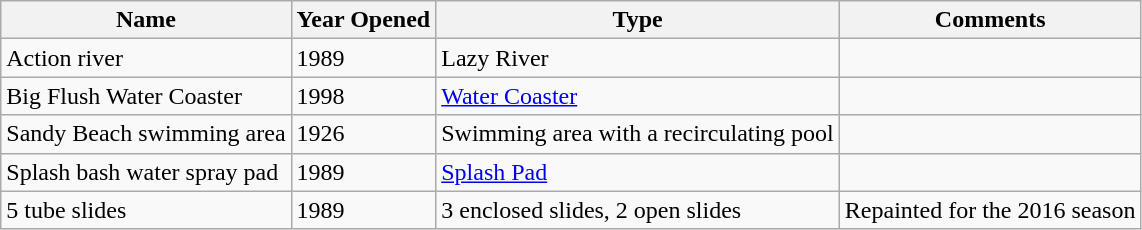<table class="wikitable sortable">
<tr>
<th>Name</th>
<th>Year Opened</th>
<th>Type</th>
<th>Comments</th>
</tr>
<tr>
<td>Action river</td>
<td>1989</td>
<td>Lazy River</td>
<td></td>
</tr>
<tr>
<td>Big Flush Water Coaster</td>
<td>1998</td>
<td><a href='#'>Water Coaster</a></td>
<td></td>
</tr>
<tr>
<td>Sandy Beach swimming area</td>
<td>1926</td>
<td>Swimming area with a recirculating pool</td>
<td></td>
</tr>
<tr>
<td>Splash bash water spray pad</td>
<td>1989</td>
<td><a href='#'>Splash Pad</a></td>
<td></td>
</tr>
<tr>
<td>5 tube slides</td>
<td>1989</td>
<td>3 enclosed slides, 2 open slides</td>
<td>Repainted for the 2016 season</td>
</tr>
</table>
